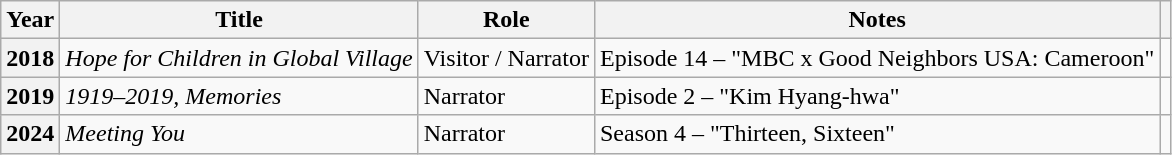<table class="wikitable plainrowheaders sortable">
<tr>
<th scope="col">Year</th>
<th scope="col">Title</th>
<th scope="col">Role</th>
<th scope="col">Notes</th>
<th scope="col" class="unsortable"></th>
</tr>
<tr>
<th scope="row">2018</th>
<td><em>Hope for Children in Global Village</em></td>
<td>Visitor / Narrator</td>
<td>Episode 14 – "MBC x Good Neighbors USA: Cameroon"</td>
<td style="text-align:center"></td>
</tr>
<tr>
<th scope="row">2019</th>
<td><em>1919–2019, Memories</em></td>
<td>Narrator</td>
<td>Episode 2 – "Kim Hyang-hwa"</td>
<td style="text-align:center"></td>
</tr>
<tr>
<th scope="row">2024</th>
<td><em>Meeting You</em></td>
<td>Narrator</td>
<td>Season 4 – "Thirteen, Sixteen"</td>
<td style="text-align:center"></td>
</tr>
</table>
